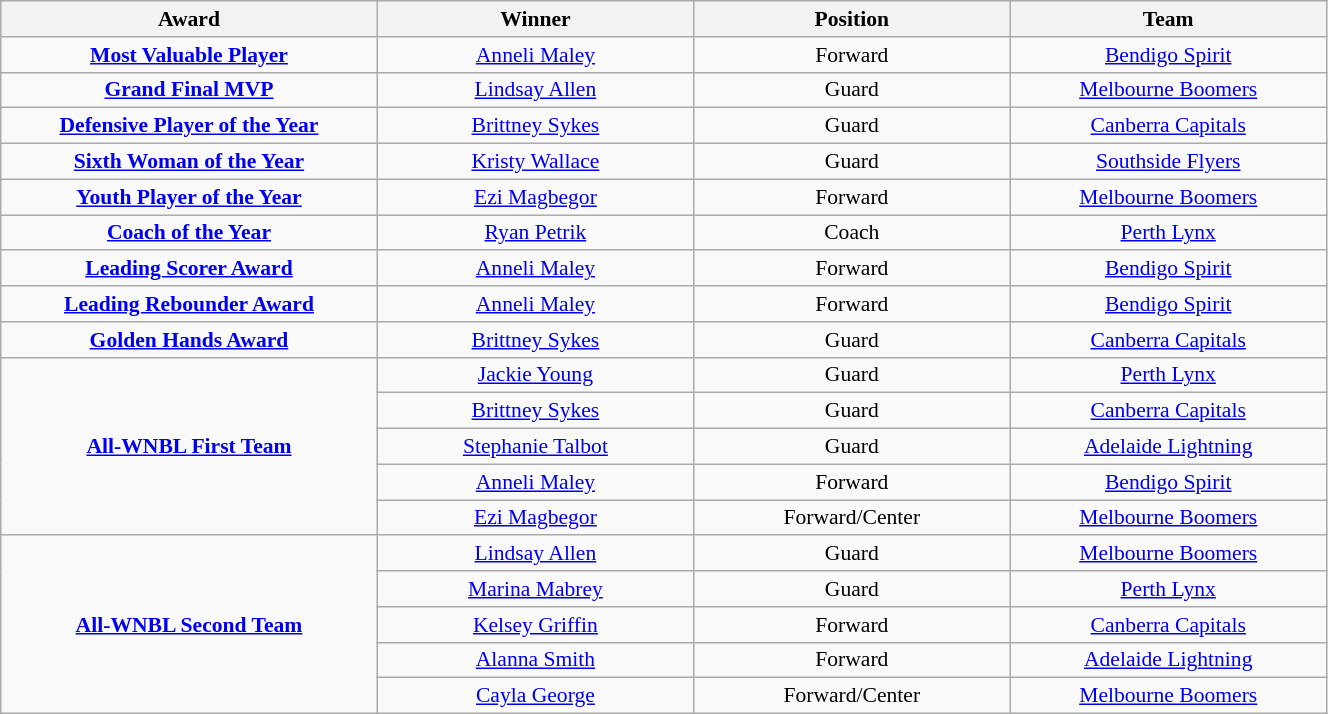<table class="wikitable" style="width: 70%; text-align:center; font-size:90%">
<tr>
<th colspan=1 width=150>Award</th>
<th width=125>Winner</th>
<th width=125>Position</th>
<th width=125>Team</th>
</tr>
<tr>
<td><strong><a href='#'>Most Valuable Player</a></strong></td>
<td><a href='#'>Anneli Maley</a></td>
<td>Forward</td>
<td><a href='#'>Bendigo Spirit</a></td>
</tr>
<tr>
<td><strong><a href='#'>Grand Final MVP</a></strong></td>
<td><a href='#'>Lindsay Allen</a></td>
<td>Guard</td>
<td><a href='#'>Melbourne Boomers</a></td>
</tr>
<tr>
<td><strong><a href='#'>Defensive Player of the Year</a></strong></td>
<td><a href='#'>Brittney Sykes</a></td>
<td>Guard</td>
<td><a href='#'>Canberra Capitals</a></td>
</tr>
<tr>
<td><strong><a href='#'>Sixth Woman of the Year</a></strong></td>
<td><a href='#'>Kristy Wallace</a></td>
<td>Guard</td>
<td><a href='#'>Southside Flyers</a></td>
</tr>
<tr>
<td><strong><a href='#'>Youth Player of the Year</a></strong></td>
<td><a href='#'>Ezi Magbegor</a></td>
<td>Forward</td>
<td><a href='#'>Melbourne Boomers</a></td>
</tr>
<tr>
<td><strong><a href='#'>Coach of the Year</a></strong></td>
<td><a href='#'>Ryan Petrik</a></td>
<td>Coach</td>
<td><a href='#'>Perth Lynx</a></td>
</tr>
<tr>
<td><strong><a href='#'>Leading Scorer Award</a></strong></td>
<td><a href='#'>Anneli Maley</a></td>
<td>Forward</td>
<td><a href='#'>Bendigo Spirit</a></td>
</tr>
<tr>
<td><strong><a href='#'>Leading Rebounder Award</a></strong></td>
<td><a href='#'>Anneli Maley</a></td>
<td>Forward</td>
<td><a href='#'>Bendigo Spirit</a></td>
</tr>
<tr>
<td><strong><a href='#'>Golden Hands Award</a></strong></td>
<td><a href='#'>Brittney Sykes</a></td>
<td>Guard</td>
<td><a href='#'>Canberra Capitals</a></td>
</tr>
<tr>
<td rowspan=5><strong><a href='#'>All-WNBL First Team</a></strong></td>
<td><a href='#'>Jackie Young</a></td>
<td>Guard</td>
<td><a href='#'>Perth Lynx</a></td>
</tr>
<tr>
<td><a href='#'>Brittney Sykes</a></td>
<td>Guard</td>
<td><a href='#'>Canberra Capitals</a></td>
</tr>
<tr>
<td><a href='#'>Stephanie Talbot</a></td>
<td>Guard</td>
<td><a href='#'>Adelaide Lightning</a></td>
</tr>
<tr>
<td><a href='#'>Anneli Maley</a></td>
<td>Forward</td>
<td><a href='#'>Bendigo Spirit</a></td>
</tr>
<tr>
<td><a href='#'>Ezi Magbegor</a></td>
<td>Forward/Center</td>
<td><a href='#'>Melbourne Boomers</a></td>
</tr>
<tr>
<td rowspan=5><strong><a href='#'>All-WNBL Second Team</a></strong></td>
<td><a href='#'>Lindsay Allen</a></td>
<td>Guard</td>
<td><a href='#'>Melbourne Boomers</a></td>
</tr>
<tr>
<td><a href='#'>Marina Mabrey</a></td>
<td>Guard</td>
<td><a href='#'>Perth Lynx</a></td>
</tr>
<tr>
<td><a href='#'>Kelsey Griffin</a></td>
<td>Forward</td>
<td><a href='#'>Canberra Capitals</a></td>
</tr>
<tr>
<td><a href='#'>Alanna Smith</a></td>
<td>Forward</td>
<td><a href='#'>Adelaide Lightning</a></td>
</tr>
<tr>
<td><a href='#'>Cayla George</a></td>
<td>Forward/Center</td>
<td><a href='#'>Melbourne Boomers</a></td>
</tr>
</table>
